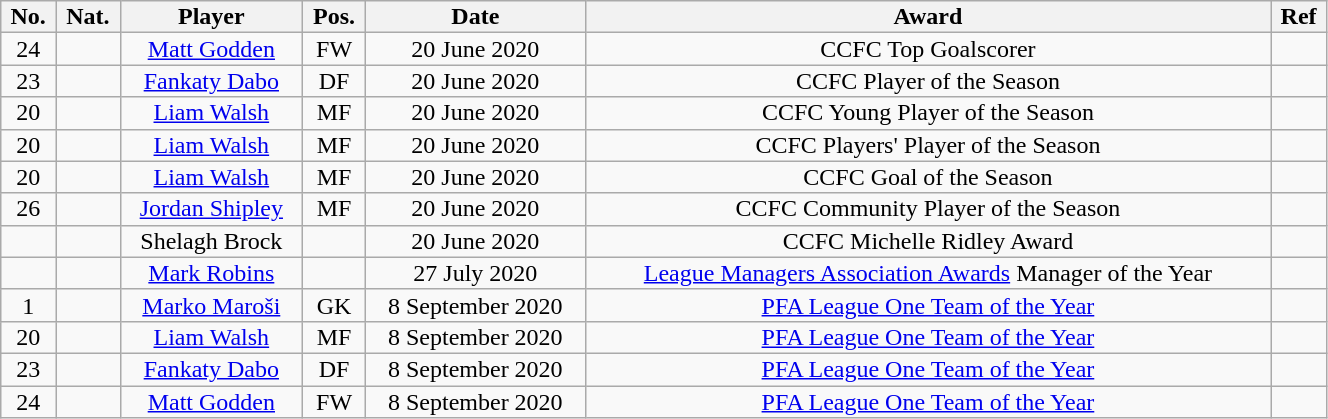<table class="wikitable sortable alternance" style="font-size:100%; text-align:center; line-height:14px; width:70%;">
<tr>
<th>No.</th>
<th>Nat.</th>
<th>Player</th>
<th>Pos.</th>
<th>Date</th>
<th>Award</th>
<th>Ref</th>
</tr>
<tr>
<td>24</td>
<td></td>
<td><a href='#'>Matt Godden</a></td>
<td>FW</td>
<td>20 June 2020</td>
<td>CCFC Top Goalscorer</td>
<td></td>
</tr>
<tr>
<td>23</td>
<td></td>
<td><a href='#'>Fankaty Dabo</a></td>
<td>DF</td>
<td>20 June 2020</td>
<td>CCFC Player of the Season</td>
<td></td>
</tr>
<tr>
<td>20</td>
<td></td>
<td><a href='#'>Liam Walsh</a></td>
<td>MF</td>
<td>20 June 2020</td>
<td>CCFC Young Player of the Season</td>
<td></td>
</tr>
<tr>
<td>20</td>
<td></td>
<td><a href='#'>Liam Walsh</a></td>
<td>MF</td>
<td>20 June 2020</td>
<td>CCFC Players' Player of the Season</td>
<td></td>
</tr>
<tr>
<td>20</td>
<td></td>
<td><a href='#'>Liam Walsh</a></td>
<td>MF</td>
<td>20 June 2020</td>
<td>CCFC Goal of the Season</td>
<td></td>
</tr>
<tr>
<td>26</td>
<td></td>
<td><a href='#'>Jordan Shipley</a></td>
<td>MF</td>
<td>20 June 2020</td>
<td>CCFC Community Player of the Season</td>
<td></td>
</tr>
<tr>
<td></td>
<td></td>
<td>Shelagh Brock</td>
<td></td>
<td>20 June 2020</td>
<td>CCFC Michelle Ridley Award</td>
<td></td>
</tr>
<tr>
<td></td>
<td></td>
<td><a href='#'>Mark Robins</a></td>
<td></td>
<td>27 July 2020</td>
<td><a href='#'>League Managers Association Awards</a> Manager of the Year</td>
<td></td>
</tr>
<tr>
<td>1</td>
<td></td>
<td><a href='#'>Marko Maroši</a></td>
<td>GK</td>
<td>8 September 2020</td>
<td><a href='#'>PFA League One Team of the Year</a></td>
<td></td>
</tr>
<tr>
<td>20</td>
<td></td>
<td><a href='#'>Liam Walsh</a></td>
<td>MF</td>
<td>8 September 2020</td>
<td><a href='#'>PFA League One Team of the Year</a></td>
<td></td>
</tr>
<tr>
<td>23</td>
<td></td>
<td><a href='#'>Fankaty Dabo</a></td>
<td>DF</td>
<td>8 September 2020</td>
<td><a href='#'>PFA League One Team of the Year</a></td>
<td></td>
</tr>
<tr>
<td>24</td>
<td></td>
<td><a href='#'>Matt Godden</a></td>
<td>FW</td>
<td>8 September 2020</td>
<td><a href='#'>PFA League One Team of the Year</a></td>
<td></td>
</tr>
</table>
